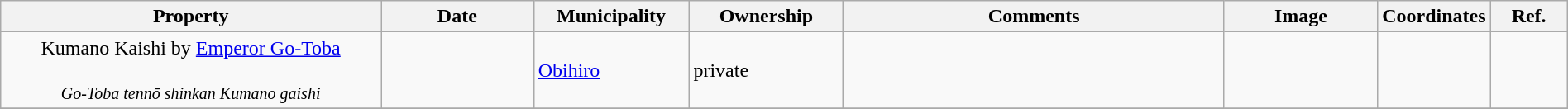<table class="wikitable sortable"  style="width:100%;">
<tr>
<th width="25%" align="left">Property</th>
<th width="10%" align="left" data-sort-type="number">Date</th>
<th width="10%" align="left">Municipality</th>
<th width="10%" align="left">Ownership</th>
<th width="25%" align="left" class="unsortable">Comments</th>
<th width="10%" align="left" class="unsortable">Image</th>
<th width="5%" align="left" class="unsortable">Coordinates</th>
<th width="5%" align="left" class="unsortable">Ref.</th>
</tr>
<tr>
<td align="center">Kumano Kaishi by <a href='#'>Emperor Go-Toba</a><br><br><small><em>Go-Toba tennō shinkan Kumano gaishi</em></small></td>
<td></td>
<td><a href='#'>Obihiro</a></td>
<td>private</td>
<td></td>
<td></td>
<td></td>
<td></td>
</tr>
<tr>
</tr>
</table>
